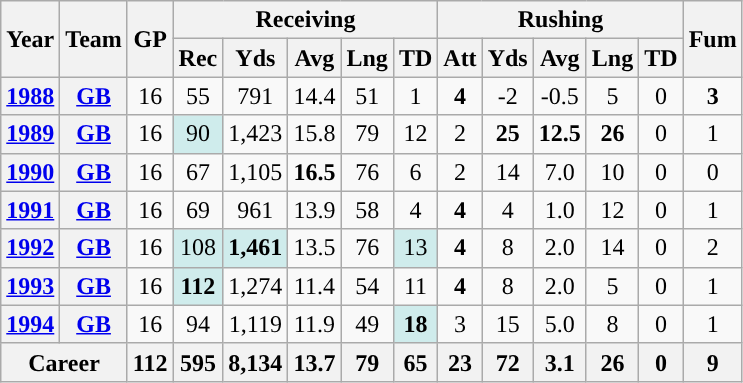<table class="wikitable" style="text-align:center;">
<tr>
<th rowspan="2">Year</th>
<th rowspan="2">Team</th>
<th rowspan="2">GP</th>
<th colspan="5">Receiving</th>
<th colspan="5">Rushing</th>
<th rowspan="2">Fum</th>
</tr>
<tr>
<th>Rec</th>
<th>Yds</th>
<th>Avg</th>
<th>Lng</th>
<th>TD</th>
<th>Att</th>
<th>Yds</th>
<th>Avg</th>
<th>Lng</th>
<th>TD</th>
</tr>
<tr>
<th><a href='#'>1988</a></th>
<th><a href='#'>GB</a></th>
<td>16</td>
<td>55</td>
<td>791</td>
<td>14.4</td>
<td>51</td>
<td>1</td>
<td><strong>4</strong></td>
<td>-2</td>
<td>-0.5</td>
<td>5</td>
<td>0</td>
<td><strong>3</strong></td>
</tr>
<tr>
<th><a href='#'>1989</a></th>
<th><a href='#'>GB</a></th>
<td>16</td>
<td style="background:#cfecec;">90</td>
<td>1,423</td>
<td>15.8</td>
<td>79</td>
<td>12</td>
<td>2</td>
<td><strong>25</strong></td>
<td><strong>12.5</strong></td>
<td><strong>26</strong></td>
<td>0</td>
<td>1</td>
</tr>
<tr>
<th><a href='#'>1990</a></th>
<th><a href='#'>GB</a></th>
<td>16</td>
<td>67</td>
<td>1,105</td>
<td><strong>16.5</strong></td>
<td>76</td>
<td>6</td>
<td>2</td>
<td>14</td>
<td>7.0</td>
<td>10</td>
<td>0</td>
<td>0</td>
</tr>
<tr>
<th><a href='#'>1991</a></th>
<th><a href='#'>GB</a></th>
<td>16</td>
<td>69</td>
<td>961</td>
<td>13.9</td>
<td>58</td>
<td>4</td>
<td><strong>4</strong></td>
<td>4</td>
<td>1.0</td>
<td>12</td>
<td>0</td>
<td>1</td>
</tr>
<tr>
<th><a href='#'>1992</a></th>
<th><a href='#'>GB</a></th>
<td>16</td>
<td style="background:#cfecec;">108</td>
<td style="background:#cfecec;"><strong>1,461</strong></td>
<td>13.5</td>
<td>76</td>
<td style="background:#cfecec;">13</td>
<td><strong>4</strong></td>
<td>8</td>
<td>2.0</td>
<td>14</td>
<td>0</td>
<td>2</td>
</tr>
<tr>
<th><a href='#'>1993</a></th>
<th><a href='#'>GB</a></th>
<td>16</td>
<td style="background:#cfecec;"><strong>112</strong></td>
<td>1,274</td>
<td>11.4</td>
<td>54</td>
<td>11</td>
<td><strong>4</strong></td>
<td>8</td>
<td>2.0</td>
<td>5</td>
<td>0</td>
<td>1</td>
</tr>
<tr>
<th><a href='#'>1994</a></th>
<th><a href='#'>GB</a></th>
<td>16</td>
<td>94</td>
<td>1,119</td>
<td>11.9</td>
<td>49</td>
<td style="background:#cfecec;"><strong>18</strong></td>
<td>3</td>
<td>15</td>
<td>5.0</td>
<td>8</td>
<td>0</td>
<td>1</td>
</tr>
<tr>
<th colspan="2">Career</th>
<th>112</th>
<th>595</th>
<th>8,134</th>
<th>13.7</th>
<th>79</th>
<th>65</th>
<th>23</th>
<th>72</th>
<th>3.1</th>
<th>26</th>
<th>0</th>
<th>9</th>
</tr>
</table>
